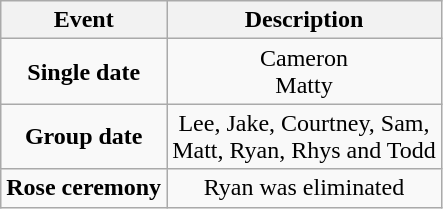<table class="wikitable sortable" style="text-align:center;">
<tr>
<th>Event</th>
<th>Description</th>
</tr>
<tr>
<td><strong>Single date</strong></td>
<td>Cameron<br>Matty</td>
</tr>
<tr>
<td><strong>Group date</strong></td>
<td>Lee, Jake, Courtney, Sam,<br> Matt, Ryan, Rhys and Todd</td>
</tr>
<tr>
<td><strong>Rose ceremony</strong></td>
<td>Ryan was eliminated</td>
</tr>
</table>
